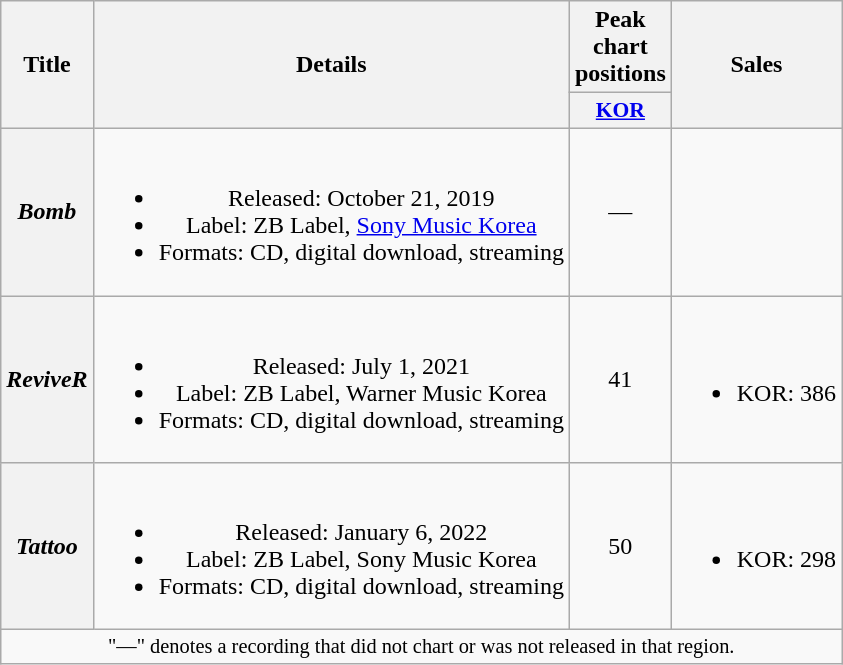<table class="wikitable plainrowheaders" style="text-align:center;">
<tr>
<th rowspan="2" scope="col">Title</th>
<th rowspan="2" scope="col">Details</th>
<th colspan="1">Peak chart positions</th>
<th rowspan="2">Sales</th>
</tr>
<tr>
<th scope="col" style="width:3em;font-size:90%;"><a href='#'>KOR</a><br></th>
</tr>
<tr>
<th scope=row><em>Bomb</em></th>
<td><br><ul><li>Released: October 21, 2019</li><li>Label: ZB Label, <a href='#'>Sony Music Korea</a></li><li>Formats: CD, digital download, streaming</li></ul></td>
<td>—</td>
<td></td>
</tr>
<tr>
<th scope=row><em>ReviveR</em></th>
<td><br><ul><li>Released: July 1, 2021</li><li>Label: ZB Label, Warner Music Korea</li><li>Formats: CD, digital download, streaming</li></ul></td>
<td>41</td>
<td><br><ul><li>KOR: 386</li></ul></td>
</tr>
<tr>
<th scope=row><em>Tattoo</em></th>
<td><br><ul><li>Released: January 6, 2022</li><li>Label: ZB Label, Sony Music Korea</li><li>Formats: CD, digital download, streaming</li></ul></td>
<td>50</td>
<td><br><ul><li>KOR: 298</li></ul></td>
</tr>
<tr>
<td colspan="4" style="font-size:85%">"—" denotes a recording that did not chart or was not released in that region.</td>
</tr>
</table>
